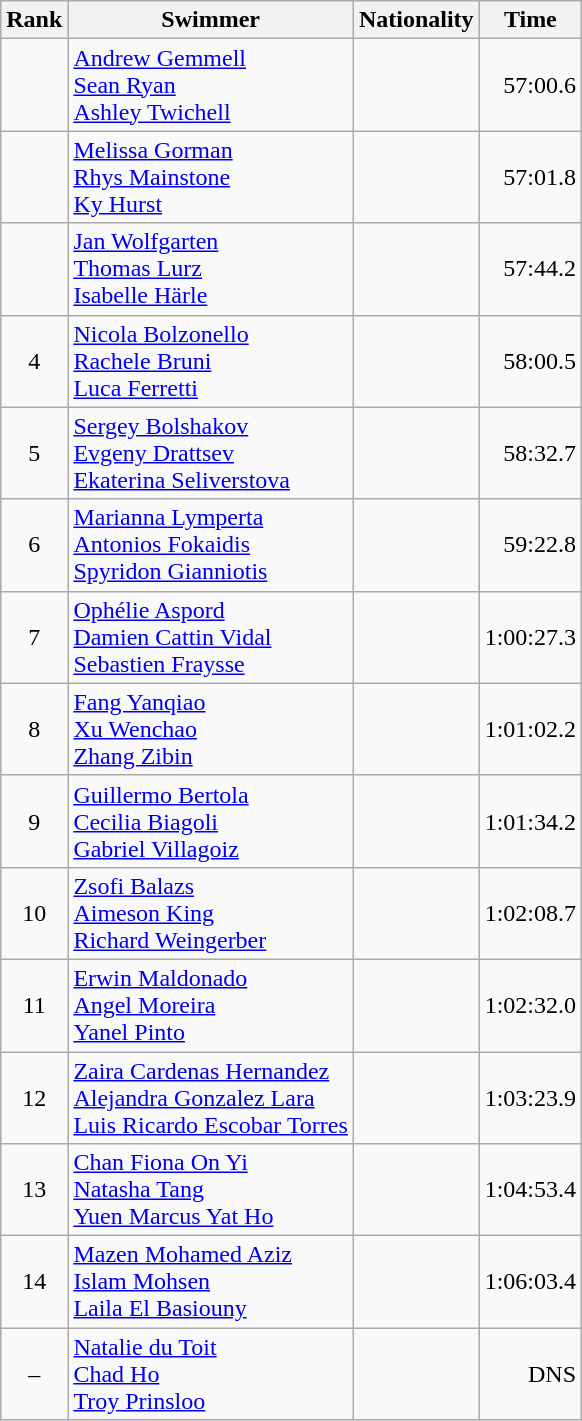<table class="wikitable" border="1" style="text-align:center">
<tr>
<th>Rank</th>
<th>Swimmer</th>
<th>Nationality</th>
<th>Time</th>
</tr>
<tr>
<td></td>
<td align=left><a href='#'>Andrew Gemmell</a><br><a href='#'>Sean Ryan</a><br><a href='#'>Ashley Twichell</a></td>
<td align=left></td>
<td align=right>57:00.6</td>
</tr>
<tr>
<td></td>
<td align=left><a href='#'>Melissa Gorman</a><br><a href='#'>Rhys Mainstone</a><br><a href='#'>Ky Hurst</a></td>
<td align=left></td>
<td align=right>57:01.8</td>
</tr>
<tr>
<td></td>
<td align=left><a href='#'>Jan Wolfgarten</a><br><a href='#'>Thomas Lurz</a><br><a href='#'>Isabelle Härle</a></td>
<td align=left></td>
<td align=right>57:44.2</td>
</tr>
<tr>
<td>4</td>
<td align=left><a href='#'>Nicola Bolzonello</a><br><a href='#'>Rachele Bruni</a><br><a href='#'>Luca Ferretti</a></td>
<td align=left></td>
<td align=right>58:00.5</td>
</tr>
<tr>
<td>5</td>
<td align=left><a href='#'>Sergey Bolshakov</a><br><a href='#'>Evgeny Drattsev</a><br><a href='#'>Ekaterina Seliverstova</a></td>
<td align=left></td>
<td align=right>58:32.7</td>
</tr>
<tr>
<td>6</td>
<td align=left><a href='#'>Marianna Lymperta</a><br><a href='#'>Antonios Fokaidis</a><br><a href='#'>Spyridon Gianniotis</a></td>
<td align=left></td>
<td align=right>59:22.8</td>
</tr>
<tr>
<td>7</td>
<td align=left><a href='#'>Ophélie Aspord</a><br><a href='#'>Damien Cattin Vidal</a><br><a href='#'>Sebastien Fraysse</a></td>
<td align=left></td>
<td align=right>1:00:27.3</td>
</tr>
<tr>
<td>8</td>
<td align=left><a href='#'>Fang Yanqiao</a><br><a href='#'>Xu Wenchao</a><br><a href='#'>Zhang Zibin</a></td>
<td align=left></td>
<td align=right>1:01:02.2</td>
</tr>
<tr>
<td>9</td>
<td align=left><a href='#'>Guillermo Bertola</a><br><a href='#'>Cecilia Biagoli</a><br><a href='#'>Gabriel Villagoiz</a></td>
<td align=left></td>
<td align=right>1:01:34.2</td>
</tr>
<tr>
<td>10</td>
<td align=left><a href='#'>Zsofi Balazs</a><br><a href='#'>Aimeson King</a><br><a href='#'>Richard Weingerber</a></td>
<td align=left></td>
<td align=right>1:02:08.7</td>
</tr>
<tr>
<td>11</td>
<td align=left><a href='#'>Erwin Maldonado</a><br><a href='#'>Angel Moreira</a><br><a href='#'>Yanel Pinto</a></td>
<td align=left></td>
<td align=right>1:02:32.0</td>
</tr>
<tr>
<td>12</td>
<td align=left><a href='#'>Zaira Cardenas Hernandez</a><br><a href='#'>Alejandra Gonzalez Lara</a><br><a href='#'>Luis Ricardo Escobar Torres</a></td>
<td align=left></td>
<td align=right>1:03:23.9</td>
</tr>
<tr>
<td>13</td>
<td align=left><a href='#'>Chan Fiona On Yi</a><br><a href='#'>Natasha Tang</a><br><a href='#'>Yuen Marcus Yat Ho</a></td>
<td align=left></td>
<td align=right>1:04:53.4</td>
</tr>
<tr>
<td>14</td>
<td align=left><a href='#'>Mazen Mohamed Aziz</a><br><a href='#'>Islam Mohsen</a><br><a href='#'>Laila El Basiouny</a></td>
<td align=left></td>
<td align=right>1:06:03.4</td>
</tr>
<tr>
<td>–</td>
<td align=left><a href='#'>Natalie du Toit</a><br><a href='#'>Chad Ho</a><br><a href='#'>Troy Prinsloo</a></td>
<td align=left></td>
<td align=right>DNS</td>
</tr>
</table>
